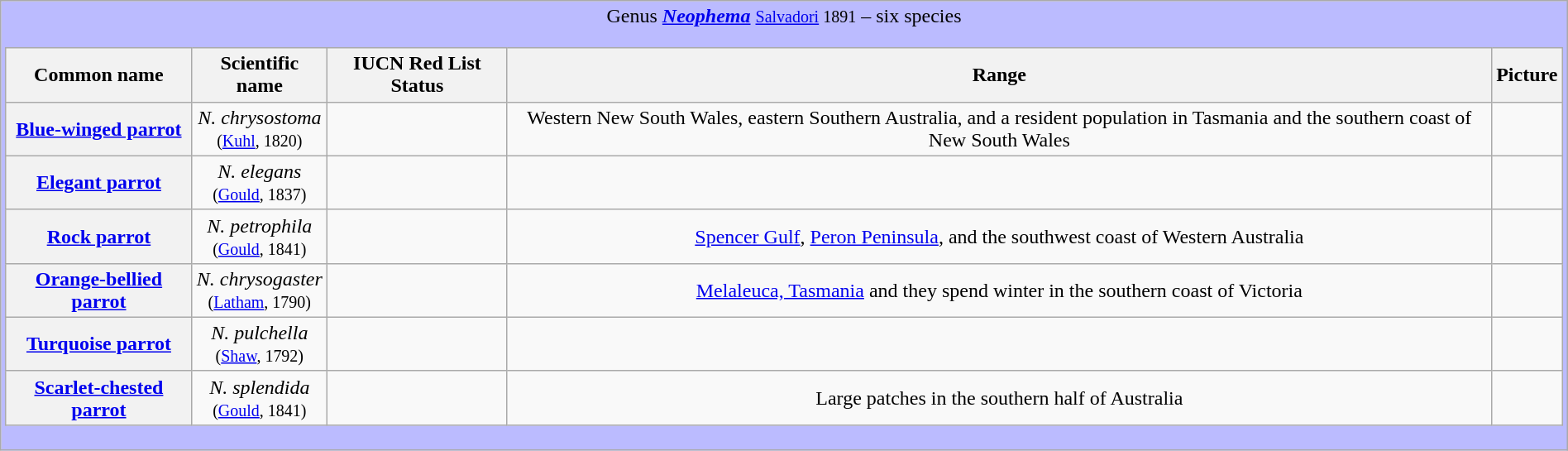<table class="wikitable" style="width:100%;text-align:center">
<tr>
<td colspan="100%" align="center" bgcolor="#BBBBFF">Genus <strong><em><a href='#'>Neophema</a></em></strong> <small><a href='#'>Salvadori</a> 1891</small> – six species<br><table class="wikitable sortable" style="width:100%;text-align:center">
<tr>
<th scope="col">Common name</th>
<th scope="col">Scientific name</th>
<th scope="col">IUCN Red List Status</th>
<th scope="col" class="unsortable">Range</th>
<th scope="col" class="unsortable">Picture</th>
</tr>
<tr>
<th scope="row"><a href='#'>Blue-winged parrot</a></th>
<td><em>N. chrysostoma</em> <br><small>(<a href='#'>Kuhl</a>, 1820)</small></td>
<td></td>
<td>Western New South Wales, eastern Southern Australia, and a resident population in Tasmania and the southern coast of New South Wales</td>
<td></td>
</tr>
<tr>
<th scope="row"><a href='#'>Elegant parrot</a></th>
<td><em>N. elegans</em> <br><small>(<a href='#'>Gould</a>, 1837)</small></td>
<td></td>
<td></td>
<td></td>
</tr>
<tr>
<th scope="row"><a href='#'>Rock parrot</a></th>
<td><em>N. petrophila</em> <br><small>(<a href='#'>Gould</a>, 1841)</small></td>
<td></td>
<td><a href='#'>Spencer Gulf</a>, <a href='#'>Peron Peninsula</a>, and the southwest coast of Western Australia</td>
<td></td>
</tr>
<tr>
<th scope="row"><a href='#'>Orange-bellied parrot</a></th>
<td><em>N. chrysogaster</em> <br><small>(<a href='#'>Latham</a>, 1790)</small></td>
<td></td>
<td><a href='#'>Melaleuca, Tasmania</a> and they spend winter in the southern coast of Victoria</td>
<td></td>
</tr>
<tr>
<th scope="row"><a href='#'>Turquoise parrot</a></th>
<td><em>N. pulchella</em> <br><small>(<a href='#'>Shaw</a>, 1792)</small></td>
<td></td>
<td></td>
<td></td>
</tr>
<tr>
<th scope="row"><a href='#'>Scarlet-chested parrot</a></th>
<td><em>N. splendida</em> <br><small>(<a href='#'>Gould</a>, 1841)</small></td>
<td></td>
<td>Large patches in the southern half of Australia</td>
<td></td>
</tr>
</table>
</td>
</tr>
</table>
